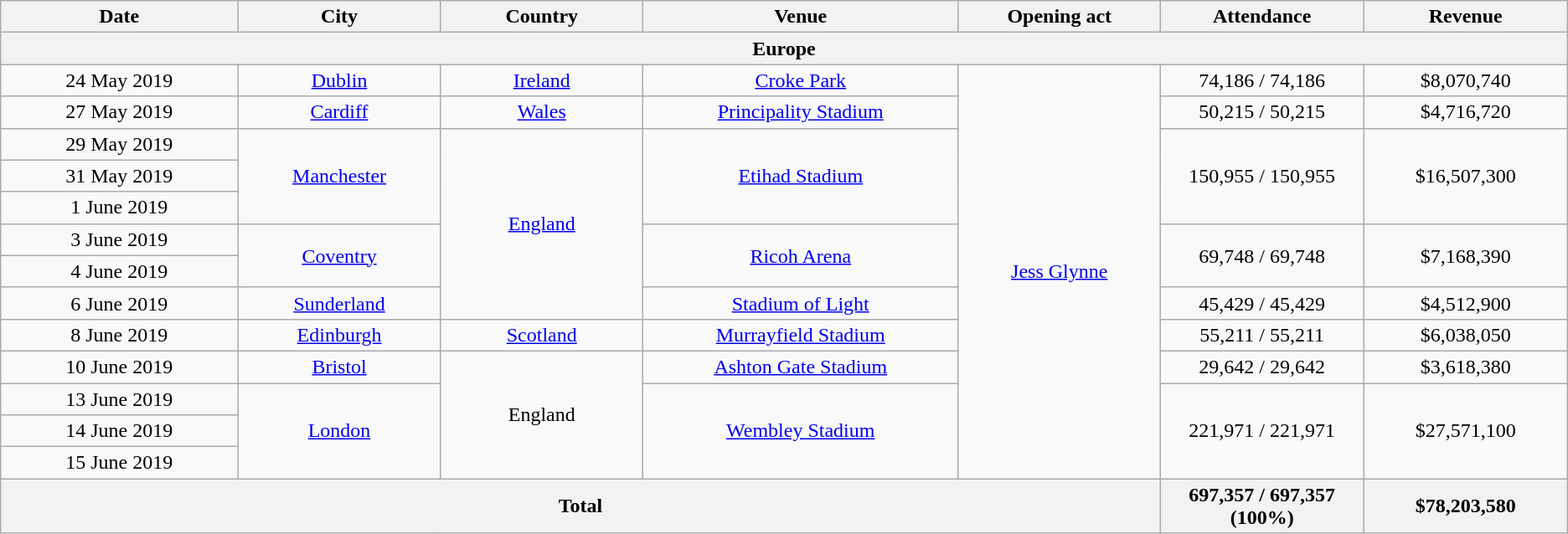<table class="wikitable" style="text-align:center;">
<tr>
<th scope="col" style="width:12em;">Date</th>
<th scope="col" style="width:10em;">City</th>
<th scope="col" style="width:10em;">Country</th>
<th scope="col" style="width:16em;">Venue</th>
<th scope="col" style="width:10em;">Opening act</th>
<th scope="col" style="width:10em;">Attendance</th>
<th scope="col" style="width:10em;">Revenue</th>
</tr>
<tr>
<th colspan="7">Europe</th>
</tr>
<tr>
<td>24 May 2019</td>
<td><a href='#'>Dublin</a></td>
<td><a href='#'>Ireland</a></td>
<td><a href='#'>Croke Park</a></td>
<td rowspan="13"><a href='#'>Jess Glynne</a></td>
<td>74,186 / 74,186</td>
<td>$8,070,740</td>
</tr>
<tr>
<td>27 May 2019</td>
<td><a href='#'>Cardiff</a></td>
<td><a href='#'>Wales</a></td>
<td><a href='#'>Principality Stadium</a></td>
<td>50,215 / 50,215</td>
<td>$4,716,720</td>
</tr>
<tr>
<td>29 May 2019</td>
<td rowspan="3"><a href='#'>Manchester</a></td>
<td rowspan="6"><a href='#'>England</a></td>
<td rowspan="3"><a href='#'>Etihad Stadium</a></td>
<td rowspan="3">150,955 / 150,955</td>
<td rowspan="3">$16,507,300</td>
</tr>
<tr>
<td>31 May 2019</td>
</tr>
<tr>
<td>1 June 2019</td>
</tr>
<tr>
<td>3 June 2019</td>
<td rowspan="2"><a href='#'>Coventry</a></td>
<td rowspan="2"><a href='#'>Ricoh Arena</a></td>
<td rowspan="2">69,748 / 69,748</td>
<td rowspan="2">$7,168,390</td>
</tr>
<tr>
<td>4 June 2019</td>
</tr>
<tr>
<td>6 June 2019</td>
<td><a href='#'>Sunderland</a></td>
<td><a href='#'>Stadium of Light</a></td>
<td>45,429 / 45,429</td>
<td>$4,512,900</td>
</tr>
<tr>
<td>8 June 2019</td>
<td><a href='#'>Edinburgh</a></td>
<td><a href='#'>Scotland</a></td>
<td><a href='#'>Murrayfield Stadium</a></td>
<td>55,211 / 55,211</td>
<td>$6,038,050</td>
</tr>
<tr>
<td>10 June 2019</td>
<td><a href='#'>Bristol</a></td>
<td rowspan="4">England</td>
<td><a href='#'>Ashton Gate Stadium</a></td>
<td>29,642 / 29,642</td>
<td>$3,618,380</td>
</tr>
<tr>
<td>13 June 2019</td>
<td rowspan="3"><a href='#'>London</a></td>
<td rowspan="3"><a href='#'>Wembley Stadium</a></td>
<td rowspan="3">221,971 / 221,971</td>
<td rowspan="3">$27,571,100</td>
</tr>
<tr>
<td>14 June 2019</td>
</tr>
<tr>
<td>15 June 2019</td>
</tr>
<tr>
<th colspan="5">Total</th>
<th>697,357 / 697,357 (100%)</th>
<th>$78,203,580</th>
</tr>
</table>
